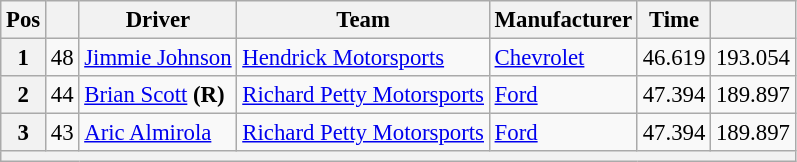<table class="wikitable" style="font-size:95%">
<tr>
<th>Pos</th>
<th></th>
<th>Driver</th>
<th>Team</th>
<th>Manufacturer</th>
<th>Time</th>
<th></th>
</tr>
<tr>
<th>1</th>
<td>48</td>
<td><a href='#'>Jimmie Johnson</a></td>
<td><a href='#'>Hendrick Motorsports</a></td>
<td><a href='#'>Chevrolet</a></td>
<td>46.619</td>
<td>193.054</td>
</tr>
<tr>
<th>2</th>
<td>44</td>
<td><a href='#'>Brian Scott</a> <strong>(R)</strong></td>
<td><a href='#'>Richard Petty Motorsports</a></td>
<td><a href='#'>Ford</a></td>
<td>47.394</td>
<td>189.897</td>
</tr>
<tr>
<th>3</th>
<td>43</td>
<td><a href='#'>Aric Almirola</a></td>
<td><a href='#'>Richard Petty Motorsports</a></td>
<td><a href='#'>Ford</a></td>
<td>47.394</td>
<td>189.897</td>
</tr>
<tr>
<th colspan="7"></th>
</tr>
</table>
